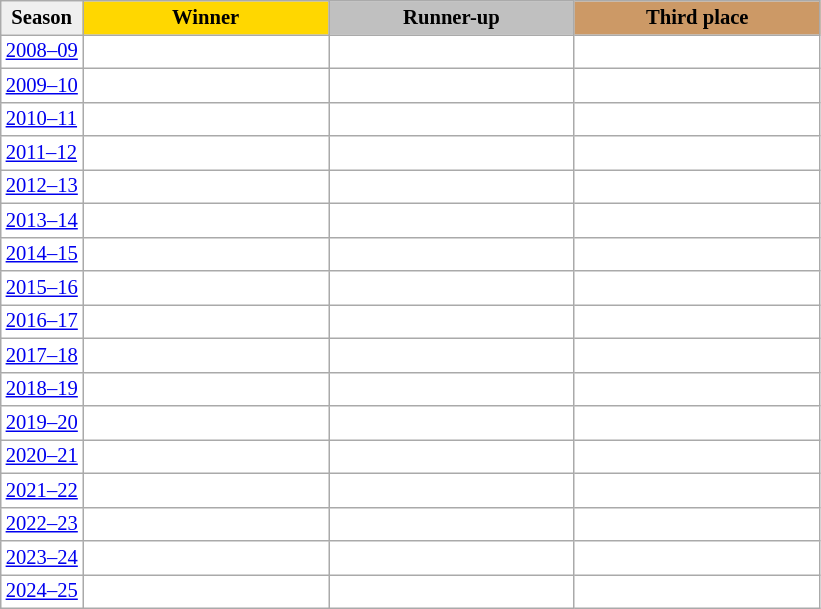<table class="wikitable plainrowheaders" style="background:#fff; font-size:86%; line-height:16px; border:grey solid 1px; border-collapse:collapse;">
<tr>
<th style="width:10%; background:#efefef;">Season</th>
<th style="width:30%; background:gold">Winner</th>
<th style="width:30%; background:silver">Runner-up</th>
<th style="width:30%; background:#CC9966">Third place</th>
</tr>
<tr>
<td><a href='#'>2008–09</a></td>
<td></td>
<td></td>
<td></td>
</tr>
<tr>
<td><a href='#'>2009–10</a></td>
<td></td>
<td></td>
<td></td>
</tr>
<tr>
<td><a href='#'>2010–11</a></td>
<td></td>
<td></td>
<td></td>
</tr>
<tr>
<td><a href='#'>2011–12</a></td>
<td></td>
<td></td>
<td></td>
</tr>
<tr>
<td><a href='#'>2012–13</a></td>
<td></td>
<td></td>
<td></td>
</tr>
<tr>
<td><a href='#'>2013–14</a></td>
<td></td>
<td></td>
<td></td>
</tr>
<tr>
<td><a href='#'>2014–15</a></td>
<td></td>
<td></td>
<td></td>
</tr>
<tr>
<td><a href='#'>2015–16</a></td>
<td></td>
<td></td>
<td></td>
</tr>
<tr>
<td><a href='#'>2016–17</a></td>
<td></td>
<td></td>
<td></td>
</tr>
<tr>
<td><a href='#'>2017–18</a></td>
<td></td>
<td></td>
<td></td>
</tr>
<tr>
<td><a href='#'>2018–19</a></td>
<td></td>
<td></td>
<td></td>
</tr>
<tr>
<td><a href='#'>2019–20</a></td>
<td></td>
<td></td>
<td></td>
</tr>
<tr>
<td><a href='#'>2020–21</a></td>
<td></td>
<td></td>
<td></td>
</tr>
<tr>
<td><a href='#'>2021–22</a></td>
<td></td>
<td></td>
<td></td>
</tr>
<tr>
<td><a href='#'>2022–23</a></td>
<td></td>
<td></td>
<td></td>
</tr>
<tr>
<td><a href='#'>2023–24</a></td>
<td></td>
<td></td>
<td></td>
</tr>
<tr>
<td><a href='#'>2024–25</a></td>
<td></td>
<td></td>
<td></td>
</tr>
</table>
